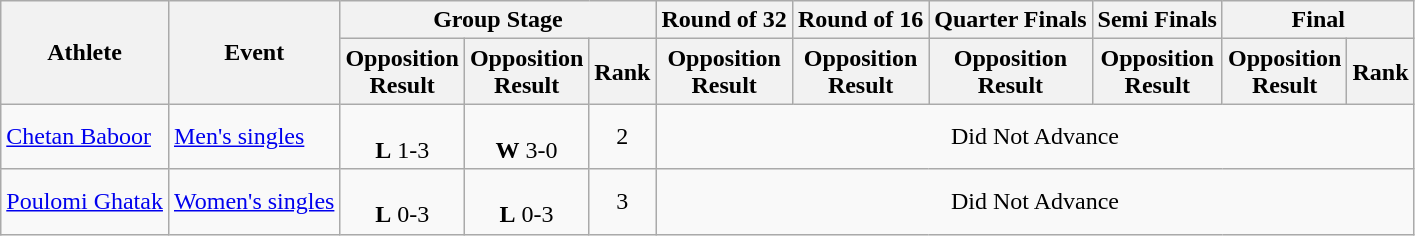<table class="wikitable" style="text-align:center">
<tr>
<th rowspan="2">Athlete</th>
<th rowspan="2">Event</th>
<th colspan="3">Group Stage</th>
<th>Round of 32</th>
<th>Round of 16</th>
<th>Quarter Finals</th>
<th>Semi Finals</th>
<th colspan="2">Final</th>
</tr>
<tr>
<th>Opposition<br>Result</th>
<th>Opposition<br>Result</th>
<th>Rank</th>
<th>Opposition<br>Result</th>
<th>Opposition<br>Result</th>
<th>Opposition<br>Result</th>
<th>Opposition<br>Result</th>
<th>Opposition<br>Result</th>
<th>Rank</th>
</tr>
<tr>
<td align= left><a href='#'>Chetan Baboor</a></td>
<td align= left><a href='#'>Men's singles</a></td>
<td><br><strong>L</strong> 1-3</td>
<td><br><strong>W</strong> 3-0</td>
<td>2</td>
<td colspan="6">Did Not Advance</td>
</tr>
<tr>
<td align= left><a href='#'>Poulomi Ghatak</a></td>
<td align= left><a href='#'>Women's singles</a></td>
<td><br><strong>L</strong> 0-3</td>
<td><br><strong>L</strong> 0-3</td>
<td>3</td>
<td colspan="6">Did Not Advance</td>
</tr>
</table>
